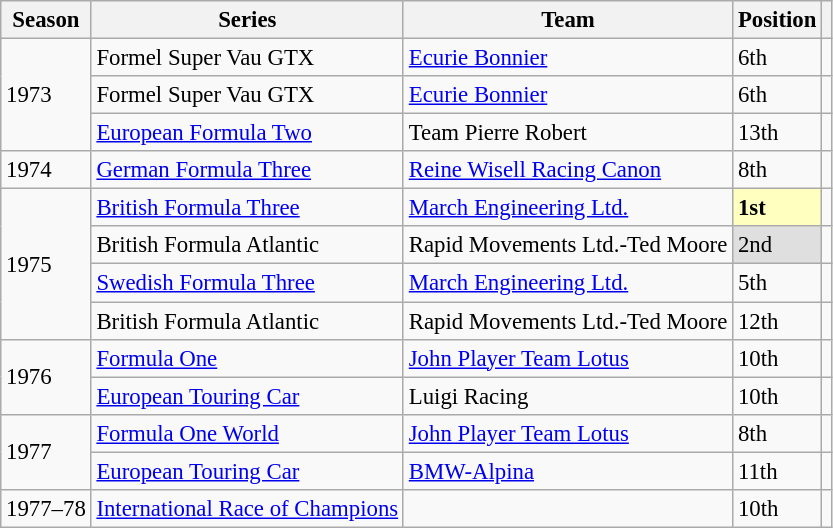<table class="wikitable" style="font-size: 95%;">
<tr>
<th>Season</th>
<th>Series</th>
<th>Team</th>
<th>Position</th>
<th></th>
</tr>
<tr>
<td rowspan="3">1973</td>
<td>Formel Super Vau GTX</td>
<td><a href='#'>Ecurie Bonnier</a></td>
<td>6th</td>
<td></td>
</tr>
<tr>
<td>Formel Super Vau GTX</td>
<td><a href='#'>Ecurie Bonnier</a></td>
<td>6th</td>
<td></td>
</tr>
<tr>
<td><a href='#'>European Formula Two</a></td>
<td>Team Pierre Robert</td>
<td>13th</td>
<td></td>
</tr>
<tr>
<td>1974</td>
<td><a href='#'>German Formula Three</a></td>
<td><a href='#'>Reine Wisell Racing Canon</a></td>
<td>8th</td>
<td></td>
</tr>
<tr>
<td rowspan="4">1975</td>
<td><a href='#'>British Formula Three</a></td>
<td><a href='#'>March Engineering Ltd.</a></td>
<td style="background:#ffffbf;"><strong>1st</strong></td>
<td></td>
</tr>
<tr>
<td>British Formula Atlantic</td>
<td>Rapid Movements Ltd.-Ted Moore</td>
<td style="background:#dfdfdf;">2nd</td>
<td></td>
</tr>
<tr>
<td><a href='#'>Swedish Formula Three</a></td>
<td><a href='#'>March Engineering Ltd.</a></td>
<td>5th</td>
<td></td>
</tr>
<tr>
<td>British Formula Atlantic</td>
<td>Rapid Movements Ltd.-Ted Moore</td>
<td>12th</td>
<td></td>
</tr>
<tr>
<td rowspan="2">1976</td>
<td><a href='#'>Formula One</a></td>
<td><a href='#'>John Player Team Lotus</a></td>
<td>10th</td>
<td></td>
</tr>
<tr>
<td><a href='#'>European Touring Car</a></td>
<td>Luigi Racing</td>
<td>10th</td>
<td></td>
</tr>
<tr>
<td rowspan="2">1977</td>
<td><a href='#'>Formula One World</a></td>
<td><a href='#'>John Player Team Lotus</a></td>
<td>8th</td>
<td></td>
</tr>
<tr>
<td><a href='#'>European Touring Car</a></td>
<td><a href='#'>BMW-Alpina</a></td>
<td>11th</td>
<td></td>
</tr>
<tr>
<td>1977–78</td>
<td><a href='#'>International Race of Champions</a></td>
<td></td>
<td>10th</td>
<td></td>
</tr>
</table>
